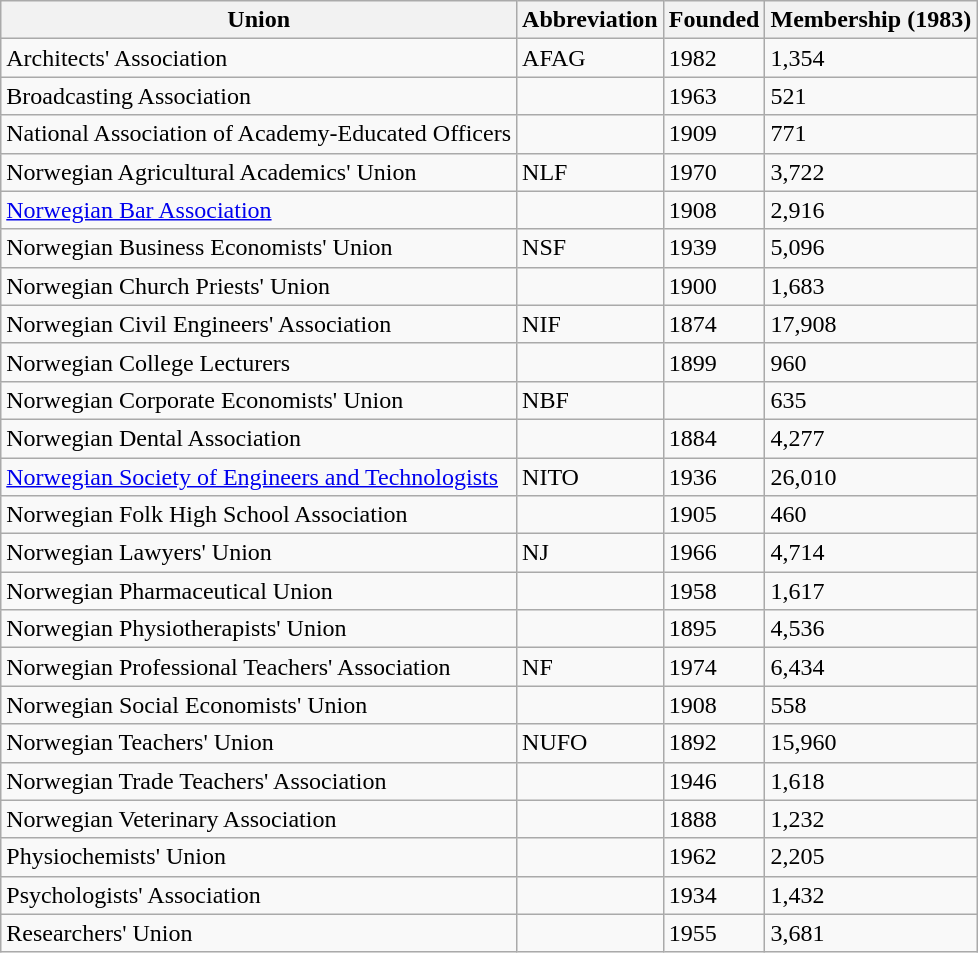<table class="wikitable sortable">
<tr>
<th>Union</th>
<th>Abbreviation</th>
<th>Founded</th>
<th>Membership (1983)</th>
</tr>
<tr>
<td>Architects' Association</td>
<td>AFAG</td>
<td>1982</td>
<td>1,354</td>
</tr>
<tr>
<td>Broadcasting Association</td>
<td></td>
<td>1963</td>
<td>521</td>
</tr>
<tr>
<td>National Association of Academy-Educated Officers</td>
<td></td>
<td>1909</td>
<td>771</td>
</tr>
<tr>
<td>Norwegian Agricultural Academics' Union</td>
<td>NLF</td>
<td>1970</td>
<td>3,722</td>
</tr>
<tr>
<td><a href='#'>Norwegian Bar Association</a></td>
<td></td>
<td>1908</td>
<td>2,916</td>
</tr>
<tr>
<td>Norwegian Business Economists' Union</td>
<td>NSF</td>
<td>1939</td>
<td>5,096</td>
</tr>
<tr>
<td>Norwegian Church Priests' Union</td>
<td></td>
<td>1900</td>
<td>1,683</td>
</tr>
<tr>
<td>Norwegian Civil Engineers' Association</td>
<td>NIF</td>
<td>1874</td>
<td>17,908</td>
</tr>
<tr>
<td>Norwegian College Lecturers</td>
<td></td>
<td>1899</td>
<td>960</td>
</tr>
<tr>
<td>Norwegian Corporate Economists' Union</td>
<td>NBF</td>
<td></td>
<td>635</td>
</tr>
<tr>
<td>Norwegian Dental Association</td>
<td></td>
<td>1884</td>
<td>4,277</td>
</tr>
<tr>
<td><a href='#'>Norwegian Society of Engineers and Technologists </a></td>
<td>NITO</td>
<td>1936</td>
<td>26,010</td>
</tr>
<tr>
<td>Norwegian Folk High School Association</td>
<td></td>
<td>1905</td>
<td>460</td>
</tr>
<tr>
<td>Norwegian Lawyers' Union</td>
<td>NJ</td>
<td>1966</td>
<td>4,714</td>
</tr>
<tr>
<td>Norwegian Pharmaceutical Union</td>
<td></td>
<td>1958</td>
<td>1,617</td>
</tr>
<tr>
<td>Norwegian Physiotherapists' Union</td>
<td></td>
<td>1895</td>
<td>4,536</td>
</tr>
<tr>
<td>Norwegian Professional Teachers' Association</td>
<td>NF</td>
<td>1974</td>
<td>6,434</td>
</tr>
<tr>
<td>Norwegian Social Economists' Union</td>
<td></td>
<td>1908</td>
<td>558</td>
</tr>
<tr>
<td>Norwegian Teachers' Union</td>
<td>NUFO</td>
<td>1892</td>
<td>15,960</td>
</tr>
<tr>
<td>Norwegian Trade Teachers' Association</td>
<td></td>
<td>1946</td>
<td>1,618</td>
</tr>
<tr>
<td>Norwegian Veterinary Association</td>
<td></td>
<td>1888</td>
<td>1,232</td>
</tr>
<tr>
<td>Physiochemists' Union</td>
<td></td>
<td>1962</td>
<td>2,205</td>
</tr>
<tr>
<td>Psychologists' Association</td>
<td></td>
<td>1934</td>
<td>1,432</td>
</tr>
<tr>
<td>Researchers' Union</td>
<td></td>
<td>1955</td>
<td>3,681</td>
</tr>
</table>
